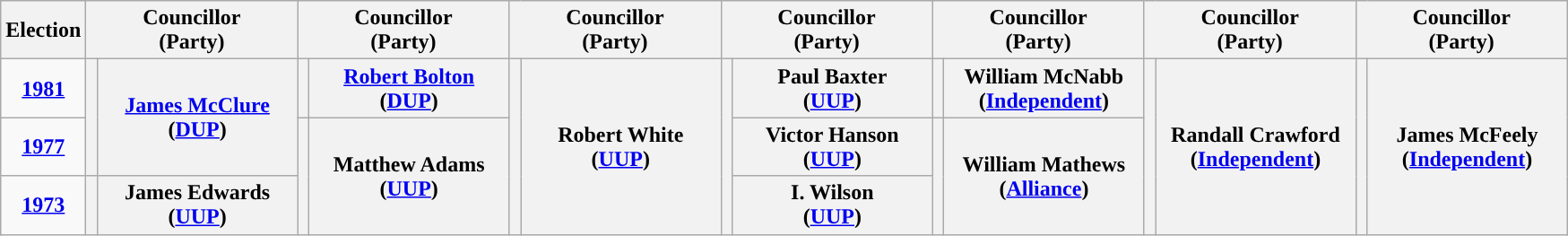<table class="wikitable" style="text-align:center">
<tr>
<th scope="col" width="50">Election</th>
<th scope="col" width="150" colspan = "2">Councillor<br> (Party)</th>
<th scope="col" width="150" colspan = "2">Councillor<br> (Party)</th>
<th scope="col" width="150" colspan = "2">Councillor<br> (Party)</th>
<th scope="col" width="150" colspan = "2">Councillor<br> (Party)</th>
<th scope="col" width="150" colspan = "2">Councillor<br> (Party)</th>
<th scope="col" width="150" colspan = "2">Councillor<br> (Party)</th>
<th scope="col" width="150" colspan = "2">Councillor<br> (Party)</th>
</tr>
<tr>
<td><strong><a href='#'>1981</a></strong></td>
<th rowspan="2" width="1" style="background-color: "></th>
<th rowspan = "2"><a href='#'>James McClure</a> <br> (<a href='#'>DUP</a>)</th>
<th rowspan="1" width="1" style="background-color: "></th>
<th rowspan = "1"><a href='#'>Robert Bolton</a> <br> (<a href='#'>DUP</a>)</th>
<th rowspan="3" width="1" style="background-color: "></th>
<th rowspan = "3">Robert White <br> (<a href='#'>UUP</a>)</th>
<th rowspan="3" width="1" style="background-color: "></th>
<th rowspan = "1">Paul Baxter <br> (<a href='#'>UUP</a>)</th>
<th rowspan="1" width="1" style="background-color: "></th>
<th rowspan = "1">William McNabb <br> (<a href='#'>Independent</a>)</th>
<th rowspan="3" width="1" style="background-color: "></th>
<th rowspan = "3">Randall Crawford <br> (<a href='#'>Independent</a>)</th>
<th rowspan="3" width="1" style="background-color: "></th>
<th rowspan = "3">James McFeely <br> (<a href='#'>Independent</a>)</th>
</tr>
<tr>
<td><strong><a href='#'>1977</a></strong></td>
<th rowspan="2" width="1" style="background-color: "></th>
<th rowspan = "2">Matthew Adams <br> (<a href='#'>UUP</a>)</th>
<th rowspan = "1">Victor Hanson <br> (<a href='#'>UUP</a>)</th>
<th rowspan="2" width="1" style="background-color: "></th>
<th rowspan = "2">William Mathews <br> (<a href='#'>Alliance</a>)</th>
</tr>
<tr>
<td><strong><a href='#'>1973</a></strong></td>
<th rowspan="1" width="1" style="background-color: "></th>
<th rowspan = "1">James Edwards <br> (<a href='#'>UUP</a>)</th>
<th rowspan = "1">I. Wilson <br> (<a href='#'>UUP</a>)</th>
</tr>
</table>
